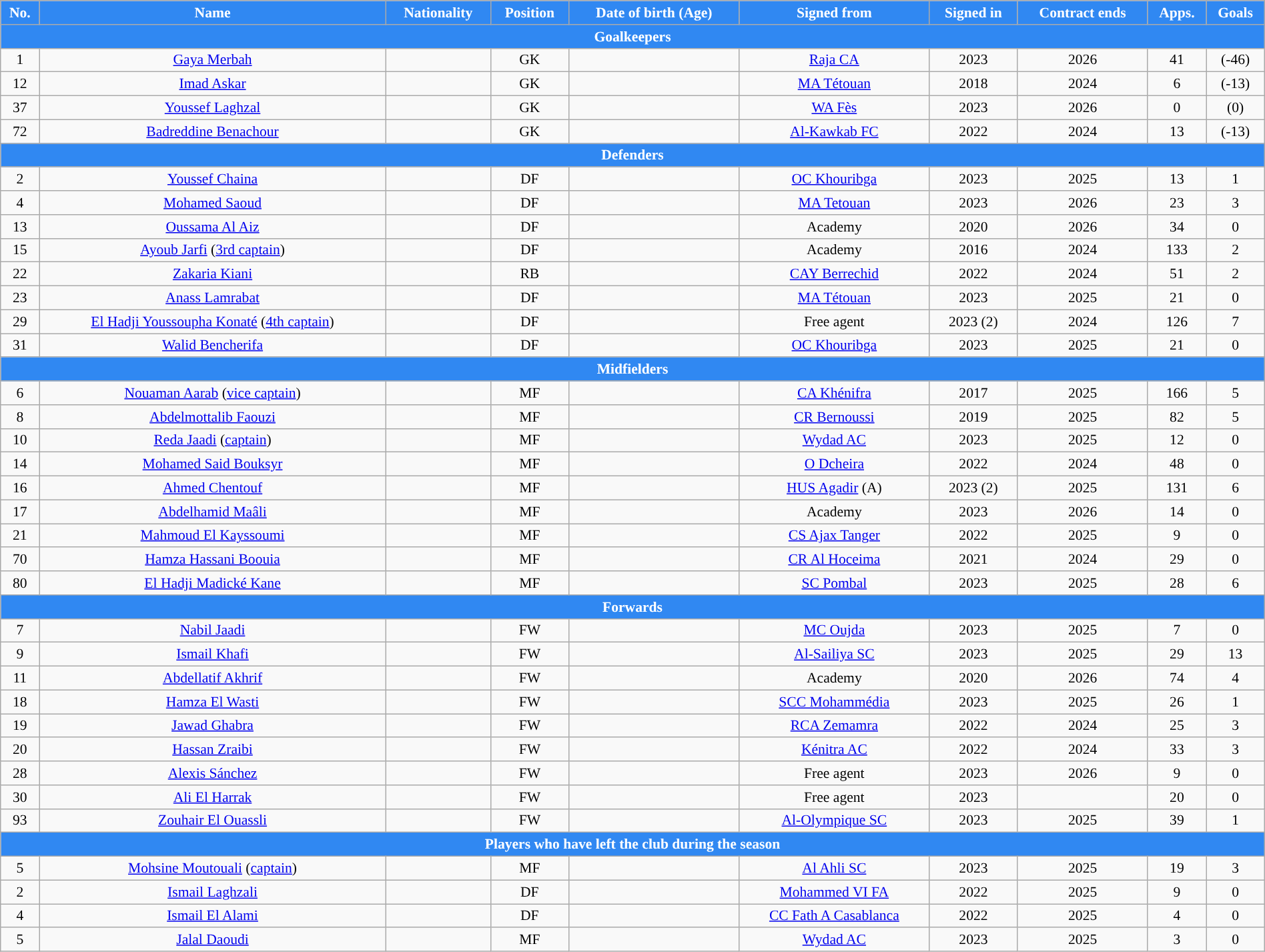<table class="wikitable sortable"  style="text-align:center; font-size:90%; width:100%;">
<tr>
<th style="background:#3088f2; color:#ffffff; ">No.</th>
<th style="background:#3088f2; color:#ffffff; ">Name</th>
<th style="background:#3088f2; color:#ffffff; ">Nationality</th>
<th style="background:#3088f2; color:#ffffff; ">Position</th>
<th style="background:#3088f2; color:#ffffff; ">Date of birth (Age)</th>
<th style="background:#3088f2; color:#ffffff; ">Signed from</th>
<th style="background:#3088f2; color:#ffffff; ">Signed in</th>
<th style="background:#3088f2; color:#ffffff; ">Contract ends</th>
<th style="background:#3088f2; color:#ffffff; ">Apps.</th>
<th style="background:#3088f2; color:#ffffff; ">Goals</th>
</tr>
<tr>
<th colspan="11" style="background:#3088f2; color:#ffffff; ">Goalkeepers</th>
</tr>
<tr>
<td>1</td>
<td><a href='#'>Gaya Merbah</a></td>
<td></td>
<td>GK</td>
<td></td>
<td><a href='#'>Raja CA</a></td>
<td>2023</td>
<td>2026</td>
<td>41</td>
<td>(-46)</td>
</tr>
<tr>
<td>12</td>
<td><a href='#'>Imad Askar</a></td>
<td></td>
<td>GK</td>
<td></td>
<td><a href='#'>MA Tétouan</a></td>
<td>2018</td>
<td>2024</td>
<td>6</td>
<td>(-13)</td>
</tr>
<tr>
<td>37</td>
<td><a href='#'>Youssef Laghzal</a></td>
<td></td>
<td>GK</td>
<td></td>
<td><a href='#'>WA Fès</a></td>
<td>2023</td>
<td>2026</td>
<td>0</td>
<td>(0)</td>
</tr>
<tr>
<td>72</td>
<td><a href='#'>Badreddine Benachour</a></td>
<td></td>
<td>GK</td>
<td></td>
<td><a href='#'>Al-Kawkab FC</a></td>
<td>2022</td>
<td>2024</td>
<td>13</td>
<td>(-13)</td>
</tr>
<tr>
<th colspan="11" style="background:#3088f2; color:#ffffff; ">Defenders</th>
</tr>
<tr>
<td>2</td>
<td><a href='#'>Youssef Chaina</a></td>
<td></td>
<td>DF</td>
<td></td>
<td><a href='#'>OC Khouribga</a></td>
<td>2023</td>
<td>2025</td>
<td>13</td>
<td>1</td>
</tr>
<tr>
<td>4</td>
<td><a href='#'>Mohamed Saoud</a></td>
<td></td>
<td>DF</td>
<td></td>
<td><a href='#'>MA Tetouan</a></td>
<td>2023</td>
<td>2026</td>
<td>23</td>
<td>3</td>
</tr>
<tr>
<td>13</td>
<td><a href='#'>Oussama Al Aiz</a></td>
<td></td>
<td>DF</td>
<td></td>
<td>Academy</td>
<td>2020</td>
<td>2026</td>
<td>34</td>
<td>0</td>
</tr>
<tr>
<td>15</td>
<td><a href='#'>Ayoub Jarfi</a> (<a href='#'>3rd captain</a>)</td>
<td></td>
<td>DF</td>
<td></td>
<td>Academy</td>
<td>2016</td>
<td>2024</td>
<td>133</td>
<td>2</td>
</tr>
<tr>
<td>22</td>
<td><a href='#'>Zakaria Kiani</a></td>
<td></td>
<td>RB</td>
<td></td>
<td><a href='#'>CAY Berrechid</a></td>
<td>2022</td>
<td>2024</td>
<td>51</td>
<td>2</td>
</tr>
<tr>
<td>23</td>
<td><a href='#'>Anass Lamrabat</a></td>
<td></td>
<td>DF</td>
<td></td>
<td><a href='#'>MA Tétouan</a></td>
<td>2023</td>
<td>2025</td>
<td>21</td>
<td>0</td>
</tr>
<tr>
<td>29</td>
<td><a href='#'>El Hadji Youssoupha Konaté</a> (<a href='#'>4th captain</a>)</td>
<td></td>
<td>DF</td>
<td></td>
<td>Free agent</td>
<td>2023 (2)</td>
<td>2024</td>
<td>126</td>
<td>7</td>
</tr>
<tr>
<td>31</td>
<td><a href='#'>Walid Bencherifa</a></td>
<td></td>
<td>DF</td>
<td></td>
<td><a href='#'>OC Khouribga</a></td>
<td>2023</td>
<td>2025</td>
<td>21</td>
<td>0</td>
</tr>
<tr>
<th colspan="11" style="background:#3088f2; color:#ffffff; ">Midfielders</th>
</tr>
<tr>
<td>6</td>
<td><a href='#'>Nouaman Aarab</a> (<a href='#'>vice captain</a>)</td>
<td></td>
<td>MF</td>
<td></td>
<td><a href='#'>CA Khénifra</a></td>
<td>2017</td>
<td>2025</td>
<td>166</td>
<td>5</td>
</tr>
<tr>
<td>8</td>
<td><a href='#'>Abdelmottalib Faouzi</a></td>
<td></td>
<td>MF</td>
<td></td>
<td><a href='#'>CR Bernoussi</a></td>
<td>2019</td>
<td>2025</td>
<td>82</td>
<td>5</td>
</tr>
<tr>
<td>10</td>
<td><a href='#'>Reda Jaadi</a> (<a href='#'>captain</a>)</td>
<td></td>
<td>MF</td>
<td></td>
<td><a href='#'>Wydad AC</a></td>
<td>2023</td>
<td>2025</td>
<td>12</td>
<td>0</td>
</tr>
<tr>
<td>14</td>
<td><a href='#'>Mohamed Said Bouksyr</a></td>
<td></td>
<td>MF</td>
<td></td>
<td><a href='#'>O Dcheira</a></td>
<td>2022</td>
<td>2024</td>
<td>48</td>
<td>0</td>
</tr>
<tr>
<td>16</td>
<td><a href='#'>Ahmed Chentouf</a></td>
<td></td>
<td>MF</td>
<td></td>
<td><a href='#'>HUS Agadir</a> (A)</td>
<td>2023 (2)</td>
<td>2025</td>
<td>131</td>
<td>6</td>
</tr>
<tr>
<td>17</td>
<td><a href='#'>Abdelhamid Maâli</a></td>
<td></td>
<td>MF</td>
<td></td>
<td>Academy</td>
<td>2023</td>
<td>2026</td>
<td>14</td>
<td>0</td>
</tr>
<tr>
<td>21</td>
<td><a href='#'>Mahmoud El Kayssoumi</a></td>
<td></td>
<td>MF</td>
<td></td>
<td><a href='#'>CS Ajax Tanger</a></td>
<td>2022</td>
<td>2025</td>
<td>9</td>
<td>0</td>
</tr>
<tr>
<td>70</td>
<td><a href='#'>Hamza Hassani Boouia</a></td>
<td></td>
<td>MF</td>
<td></td>
<td><a href='#'>CR Al Hoceima</a></td>
<td>2021</td>
<td>2024</td>
<td>29</td>
<td>0</td>
</tr>
<tr>
<td>80</td>
<td><a href='#'>El Hadji Madické Kane</a></td>
<td></td>
<td>MF</td>
<td></td>
<td><a href='#'>SC Pombal</a></td>
<td>2023</td>
<td>2025</td>
<td>28</td>
<td>6</td>
</tr>
<tr>
<th colspan="11" style="background:#3088f2; color:#ffffff; ">Forwards</th>
</tr>
<tr>
<td>7</td>
<td><a href='#'>Nabil Jaadi</a></td>
<td></td>
<td>FW</td>
<td></td>
<td><a href='#'>MC Oujda</a></td>
<td>2023</td>
<td>2025</td>
<td>7</td>
<td>0</td>
</tr>
<tr>
<td>9</td>
<td><a href='#'>Ismail Khafi</a></td>
<td></td>
<td>FW</td>
<td></td>
<td><a href='#'>Al-Sailiya SC</a></td>
<td>2023</td>
<td>2025</td>
<td>29</td>
<td>13</td>
</tr>
<tr>
<td>11</td>
<td><a href='#'>Abdellatif Akhrif</a></td>
<td></td>
<td>FW</td>
<td></td>
<td>Academy</td>
<td>2020</td>
<td>2026</td>
<td>74</td>
<td>4</td>
</tr>
<tr>
<td>18</td>
<td><a href='#'>Hamza El Wasti</a></td>
<td></td>
<td>FW</td>
<td></td>
<td><a href='#'>SCC Mohammédia</a></td>
<td>2023</td>
<td>2025</td>
<td>26</td>
<td>1</td>
</tr>
<tr>
<td>19</td>
<td><a href='#'>Jawad Ghabra</a></td>
<td></td>
<td>FW</td>
<td></td>
<td><a href='#'>RCA Zemamra</a></td>
<td>2022</td>
<td>2024</td>
<td>25</td>
<td>3</td>
</tr>
<tr>
<td>20</td>
<td><a href='#'>Hassan Zraibi</a></td>
<td></td>
<td>FW</td>
<td></td>
<td><a href='#'>Kénitra AC</a></td>
<td>2022</td>
<td>2024</td>
<td>33</td>
<td>3</td>
</tr>
<tr>
<td>28</td>
<td><a href='#'>Alexis Sánchez</a></td>
<td></td>
<td>FW</td>
<td></td>
<td>Free agent</td>
<td>2023</td>
<td>2026</td>
<td>9</td>
<td>0</td>
</tr>
<tr>
<td>30</td>
<td><a href='#'>Ali El Harrak</a></td>
<td></td>
<td>FW</td>
<td></td>
<td>Free agent</td>
<td>2023</td>
<td></td>
<td>20</td>
<td>0</td>
</tr>
<tr>
<td>93</td>
<td><a href='#'>Zouhair El Ouassli</a></td>
<td></td>
<td>FW</td>
<td></td>
<td><a href='#'>Al-Olympique SC</a></td>
<td>2023</td>
<td>2025</td>
<td>39</td>
<td>1</td>
</tr>
<tr>
<th colspan="11" style="background:#3088f2; color:#ffffff; ">Players who have left the club during the season</th>
</tr>
<tr>
<td>5</td>
<td><a href='#'>Mohsine Moutouali</a> (<a href='#'>captain</a>)</td>
<td></td>
<td>MF</td>
<td></td>
<td><a href='#'>Al Ahli SC</a></td>
<td>2023</td>
<td>2025</td>
<td>19</td>
<td>3</td>
</tr>
<tr>
<td>2</td>
<td><a href='#'>Ismail Laghzali</a></td>
<td></td>
<td>DF</td>
<td></td>
<td><a href='#'>Mohammed VI FA</a></td>
<td>2022</td>
<td>2025</td>
<td>9</td>
<td>0</td>
</tr>
<tr>
<td>4</td>
<td><a href='#'>Ismail El Alami</a></td>
<td></td>
<td>DF</td>
<td></td>
<td><a href='#'>CC Fath A Casablanca</a></td>
<td>2022</td>
<td>2025</td>
<td>4</td>
<td>0</td>
</tr>
<tr>
<td>5</td>
<td><a href='#'>Jalal Daoudi</a></td>
<td></td>
<td>MF</td>
<td></td>
<td><a href='#'>Wydad AC</a></td>
<td>2023</td>
<td>2025</td>
<td>3</td>
<td>0</td>
</tr>
</table>
